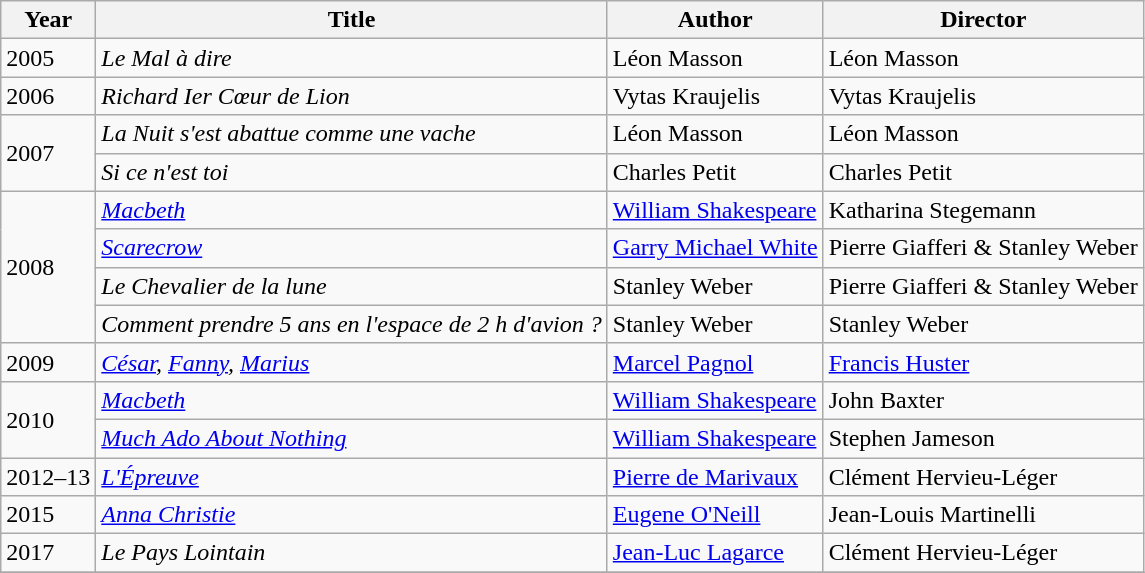<table class="wikitable">
<tr>
<th>Year</th>
<th>Title</th>
<th>Author</th>
<th>Director</th>
</tr>
<tr>
<td>2005</td>
<td><em>Le Mal à dire</em></td>
<td>Léon Masson</td>
<td>Léon Masson</td>
</tr>
<tr>
<td>2006</td>
<td><em>Richard Ier Cœur de Lion</em></td>
<td>Vytas Kraujelis</td>
<td>Vytas Kraujelis</td>
</tr>
<tr>
<td rowspan=2>2007</td>
<td><em>La Nuit s'est abattue comme une vache</em></td>
<td>Léon Masson</td>
<td>Léon Masson</td>
</tr>
<tr>
<td><em>Si ce n'est toi</em></td>
<td>Charles Petit</td>
<td>Charles Petit</td>
</tr>
<tr>
<td rowspan=4>2008</td>
<td><em><a href='#'>Macbeth</a></em></td>
<td><a href='#'>William Shakespeare</a></td>
<td>Katharina Stegemann</td>
</tr>
<tr>
<td><em><a href='#'>Scarecrow</a></em></td>
<td><a href='#'>Garry Michael White</a></td>
<td>Pierre Giafferi & Stanley Weber</td>
</tr>
<tr>
<td><em>Le Chevalier de la lune</em></td>
<td>Stanley Weber</td>
<td>Pierre Giafferi & Stanley Weber</td>
</tr>
<tr>
<td><em>Comment prendre 5 ans en l'espace de 2 h d'avion ?</em></td>
<td>Stanley Weber</td>
<td>Stanley Weber</td>
</tr>
<tr>
<td>2009</td>
<td><em><a href='#'>César</a>, <a href='#'>Fanny</a>, <a href='#'>Marius</a></em></td>
<td><a href='#'>Marcel Pagnol</a></td>
<td><a href='#'>Francis Huster</a></td>
</tr>
<tr>
<td rowspan=2>2010</td>
<td><em><a href='#'>Macbeth</a></em></td>
<td><a href='#'>William Shakespeare</a></td>
<td>John Baxter</td>
</tr>
<tr>
<td><em><a href='#'>Much Ado About Nothing</a></em></td>
<td><a href='#'>William Shakespeare</a></td>
<td>Stephen Jameson</td>
</tr>
<tr>
<td>2012–13</td>
<td><em><a href='#'>L'Épreuve</a></em></td>
<td><a href='#'>Pierre de Marivaux</a></td>
<td>Clément Hervieu-Léger</td>
</tr>
<tr>
<td>2015</td>
<td><em><a href='#'>Anna Christie</a></em></td>
<td><a href='#'>Eugene O'Neill</a></td>
<td>Jean-Louis Martinelli</td>
</tr>
<tr>
<td>2017</td>
<td><em>Le Pays Lointain</em></td>
<td><a href='#'>Jean-Luc Lagarce</a></td>
<td>Clément Hervieu-Léger</td>
</tr>
<tr>
</tr>
</table>
